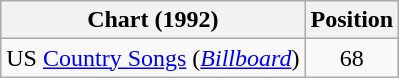<table class="wikitable sortable">
<tr>
<th scope="col">Chart (1992)</th>
<th scope="col">Position</th>
</tr>
<tr>
<td>US <a href='#'>Country Songs</a> (<em><a href='#'>Billboard</a></em>)</td>
<td align="center">68</td>
</tr>
</table>
